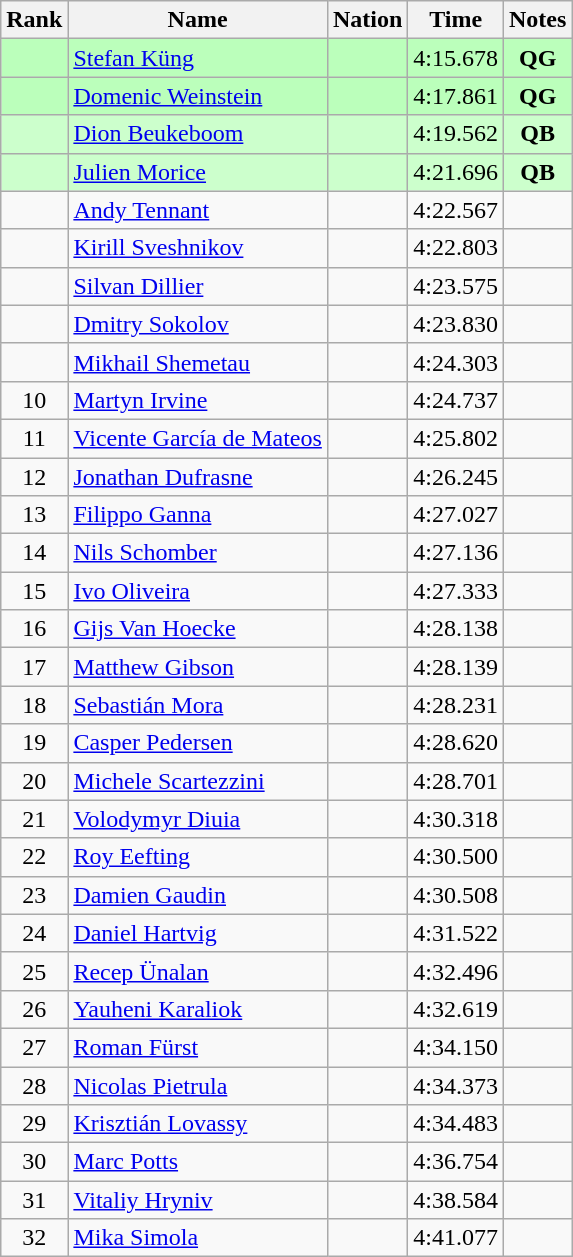<table class="wikitable sortable" style="text-align:center">
<tr>
<th>Rank</th>
<th>Name</th>
<th>Nation</th>
<th>Time</th>
<th>Notes</th>
</tr>
<tr bgcolor=bbffbb>
<td></td>
<td align=left><a href='#'>Stefan Küng</a></td>
<td align=left></td>
<td>4:15.678</td>
<td><strong>QG</strong></td>
</tr>
<tr bgcolor=bbffbb>
<td></td>
<td align=left><a href='#'>Domenic Weinstein</a></td>
<td align=left></td>
<td>4:17.861</td>
<td><strong>QG</strong></td>
</tr>
<tr bgcolor=ccffcc>
<td></td>
<td align=left><a href='#'>Dion Beukeboom</a></td>
<td align=left></td>
<td>4:19.562</td>
<td><strong>QB</strong></td>
</tr>
<tr bgcolor=ccffcc>
<td></td>
<td align=left><a href='#'>Julien Morice</a></td>
<td align=left></td>
<td>4:21.696</td>
<td><strong>QB</strong></td>
</tr>
<tr>
<td></td>
<td align=left><a href='#'>Andy Tennant</a></td>
<td align=left></td>
<td>4:22.567</td>
<td></td>
</tr>
<tr>
<td></td>
<td align=left><a href='#'>Kirill Sveshnikov</a></td>
<td align=left></td>
<td>4:22.803</td>
<td></td>
</tr>
<tr>
<td></td>
<td align=left><a href='#'>Silvan Dillier</a></td>
<td align=left></td>
<td>4:23.575</td>
<td></td>
</tr>
<tr>
<td></td>
<td align=left><a href='#'>Dmitry Sokolov</a></td>
<td align=left></td>
<td>4:23.830</td>
<td></td>
</tr>
<tr>
<td></td>
<td align=left><a href='#'>Mikhail Shemetau</a></td>
<td align=left></td>
<td>4:24.303</td>
<td></td>
</tr>
<tr>
<td>10</td>
<td align=left><a href='#'>Martyn Irvine</a></td>
<td align=left></td>
<td>4:24.737</td>
<td></td>
</tr>
<tr>
<td>11</td>
<td align=left><a href='#'>Vicente García de Mateos</a></td>
<td align=left></td>
<td>4:25.802</td>
<td></td>
</tr>
<tr>
<td>12</td>
<td align=left><a href='#'>Jonathan Dufrasne</a></td>
<td align=left></td>
<td>4:26.245</td>
<td></td>
</tr>
<tr>
<td>13</td>
<td align=left><a href='#'>Filippo Ganna</a></td>
<td align=left></td>
<td>4:27.027</td>
<td></td>
</tr>
<tr>
<td>14</td>
<td align=left><a href='#'>Nils Schomber</a></td>
<td align=left></td>
<td>4:27.136</td>
<td></td>
</tr>
<tr>
<td>15</td>
<td align=left><a href='#'>Ivo Oliveira</a></td>
<td align=left></td>
<td>4:27.333</td>
<td></td>
</tr>
<tr>
<td>16</td>
<td align=left><a href='#'>Gijs Van Hoecke</a></td>
<td align=left></td>
<td>4:28.138</td>
<td></td>
</tr>
<tr>
<td>17</td>
<td align=left><a href='#'>Matthew Gibson</a></td>
<td align=left></td>
<td>4:28.139</td>
<td></td>
</tr>
<tr>
<td>18</td>
<td align=left><a href='#'>Sebastián Mora</a></td>
<td align=left></td>
<td>4:28.231</td>
<td></td>
</tr>
<tr>
<td>19</td>
<td align=left><a href='#'>Casper Pedersen</a></td>
<td align=left></td>
<td>4:28.620</td>
<td></td>
</tr>
<tr>
<td>20</td>
<td align=left><a href='#'>Michele Scartezzini</a></td>
<td align=left></td>
<td>4:28.701</td>
<td></td>
</tr>
<tr>
<td>21</td>
<td align=left><a href='#'>Volodymyr Diuia</a></td>
<td align=left></td>
<td>4:30.318</td>
<td></td>
</tr>
<tr>
<td>22</td>
<td align=left><a href='#'>Roy Eefting</a></td>
<td align=left></td>
<td>4:30.500</td>
<td></td>
</tr>
<tr>
<td>23</td>
<td align=left><a href='#'>Damien Gaudin</a></td>
<td align=left></td>
<td>4:30.508</td>
<td></td>
</tr>
<tr>
<td>24</td>
<td align=left><a href='#'>Daniel Hartvig</a></td>
<td align=left></td>
<td>4:31.522</td>
<td></td>
</tr>
<tr>
<td>25</td>
<td align=left><a href='#'>Recep Ünalan</a></td>
<td align=left></td>
<td>4:32.496</td>
<td></td>
</tr>
<tr>
<td>26</td>
<td align=left><a href='#'>Yauheni Karaliok</a></td>
<td align=left></td>
<td>4:32.619</td>
<td></td>
</tr>
<tr>
<td>27</td>
<td align=left><a href='#'>Roman Fürst</a></td>
<td align=left></td>
<td>4:34.150</td>
<td></td>
</tr>
<tr>
<td>28</td>
<td align=left><a href='#'>Nicolas Pietrula</a></td>
<td align=left></td>
<td>4:34.373</td>
<td></td>
</tr>
<tr>
<td>29</td>
<td align=left><a href='#'>Krisztián Lovassy</a></td>
<td align=left></td>
<td>4:34.483</td>
<td></td>
</tr>
<tr>
<td>30</td>
<td align=left><a href='#'>Marc Potts</a></td>
<td align=left></td>
<td>4:36.754</td>
<td></td>
</tr>
<tr>
<td>31</td>
<td align=left><a href='#'>Vitaliy Hryniv</a></td>
<td align=left></td>
<td>4:38.584</td>
<td></td>
</tr>
<tr>
<td>32</td>
<td align=left><a href='#'>Mika Simola</a></td>
<td align=left></td>
<td>4:41.077</td>
<td></td>
</tr>
</table>
